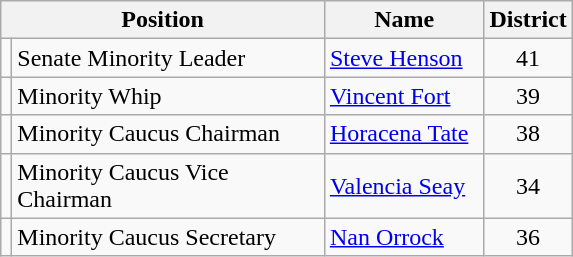<table class="wikitable">
<tr>
<th colspan=2 align=center>Position</th>
<th align="center" width="99">Name</th>
<th align=center>District</th>
</tr>
<tr>
<td></td>
<td width="201">Senate Minority Leader</td>
<td><a href='#'>Steve Henson</a></td>
<td align=center>41</td>
</tr>
<tr>
<td></td>
<td>Minority Whip</td>
<td><a href='#'>Vincent Fort</a></td>
<td align=center>39</td>
</tr>
<tr>
<td></td>
<td>Minority Caucus Chairman</td>
<td><a href='#'>Horacena Tate</a></td>
<td align=center>38</td>
</tr>
<tr>
<td></td>
<td>Minority Caucus Vice Chairman</td>
<td><a href='#'>Valencia Seay</a></td>
<td align=center>34</td>
</tr>
<tr>
<td></td>
<td>Minority Caucus Secretary</td>
<td><a href='#'>Nan Orrock</a></td>
<td align=center>36</td>
</tr>
</table>
